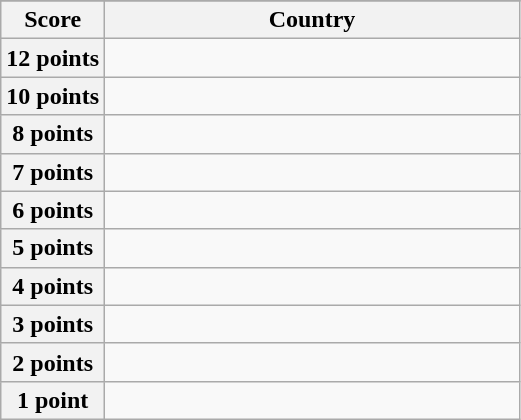<table class="wikitable">
<tr>
</tr>
<tr>
<th scope="col" width="20%">Score</th>
<th scope="col">Country</th>
</tr>
<tr>
<th scope="row">12 points</th>
<td></td>
</tr>
<tr>
<th scope="row">10 points</th>
<td></td>
</tr>
<tr>
<th scope="row">8 points</th>
<td></td>
</tr>
<tr>
<th scope="row">7 points</th>
<td></td>
</tr>
<tr>
<th scope="row">6 points</th>
<td></td>
</tr>
<tr>
<th scope="row">5 points</th>
<td></td>
</tr>
<tr>
<th scope="row">4 points</th>
<td></td>
</tr>
<tr>
<th scope="row">3 points</th>
<td></td>
</tr>
<tr>
<th scope="row">2 points</th>
<td></td>
</tr>
<tr>
<th scope="row">1 point</th>
<td></td>
</tr>
</table>
